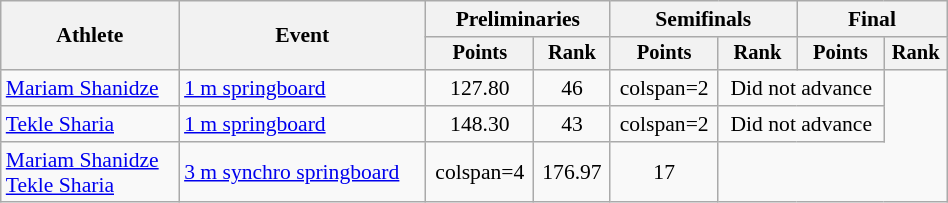<table class="wikitable" style="text-align:center; font-size:90%; width:50%;">
<tr>
<th rowspan=2>Athlete</th>
<th rowspan=2>Event</th>
<th colspan=2>Preliminaries</th>
<th colspan=2>Semifinals</th>
<th colspan=2>Final</th>
</tr>
<tr style="font-size:95%">
<th>Points</th>
<th>Rank</th>
<th>Points</th>
<th>Rank</th>
<th>Points</th>
<th>Rank</th>
</tr>
<tr>
<td align=left><a href='#'>Mariam Shanidze</a></td>
<td align=left><a href='#'>1 m springboard</a></td>
<td>127.80</td>
<td>46</td>
<td>colspan=2 </td>
<td colspan=2>Did not advance</td>
</tr>
<tr>
<td align=left><a href='#'>Tekle Sharia</a></td>
<td align=left><a href='#'>1 m springboard</a></td>
<td>148.30</td>
<td>43</td>
<td>colspan=2 </td>
<td colspan=2>Did not advance</td>
</tr>
<tr>
<td align=left><a href='#'>Mariam Shanidze</a><br> <a href='#'>Tekle Sharia</a></td>
<td align=left><a href='#'>3 m synchro springboard</a></td>
<td>colspan=4 </td>
<td>176.97</td>
<td>17</td>
</tr>
</table>
